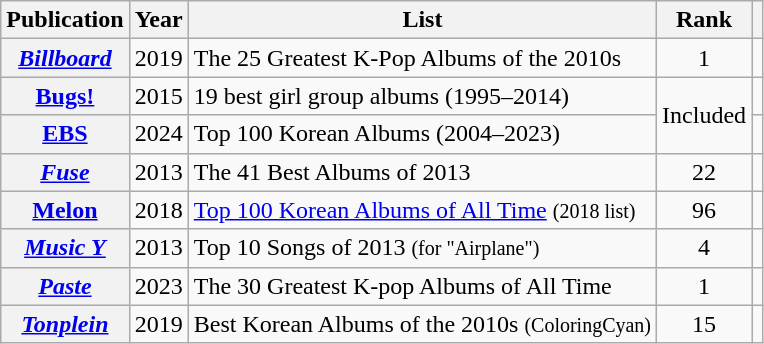<table class="wikitable plainrowheaders sortable">
<tr>
<th>Publication</th>
<th>Year</th>
<th>List</th>
<th>Rank</th>
<th class="unsortable"></th>
</tr>
<tr>
<th scope="row"><em><a href='#'>Billboard</a></em></th>
<td style="text-align:center;">2019</td>
<td>The 25 Greatest K-Pop Albums of the 2010s</td>
<td align="center">1</td>
<td align="center"></td>
</tr>
<tr>
<th scope="row"><a href='#'>Bugs!</a></th>
<td style="text-align:center;">2015</td>
<td>19 best girl group albums (1995–2014)</td>
<td rowspan="2" style="text-align:center;">Included</td>
<td style="text-align:center;"></td>
</tr>
<tr>
<th scope="row"><a href='#'>EBS</a></th>
<td style="text-align:center;">2024</td>
<td>Top 100 Korean Albums (2004–2023)</td>
<td style="text-align:center;"></td>
</tr>
<tr>
<th scope="row"><em><a href='#'>Fuse</a></em></th>
<td style="text-align:center;">2013</td>
<td>The 41 Best Albums of 2013</td>
<td align="center">22</td>
<td align="center"></td>
</tr>
<tr>
<th scope="row"><a href='#'>Melon</a></th>
<td style="text-align:center;">2018</td>
<td><a href='#'>Top 100 Korean Albums of All Time</a> <small>(2018 list)</small></td>
<td align="center">96</td>
<td align="center"></td>
</tr>
<tr>
<th scope="row"><em><a href='#'>Music Y</a></em></th>
<td style="text-align:center;">2013</td>
<td>Top 10 Songs of 2013 <small>(for "Airplane")</small></td>
<td align="center">4</td>
<td align="center"></td>
</tr>
<tr>
<th scope="row"><em><a href='#'>Paste</a></em></th>
<td style="text-align:center;">2023</td>
<td>The 30 Greatest K-pop Albums of All Time</td>
<td style="text-align:center;">1</td>
<td style="text-align:center;"></td>
</tr>
<tr>
<th scope="row"><em><a href='#'>Tonplein</a></em></th>
<td style="text-align:center;">2019</td>
<td>Best Korean Albums of the 2010s <small>(ColoringCyan)</small></td>
<td style="text-align:center;">15</td>
<td style="text-align:center;"></td>
</tr>
</table>
